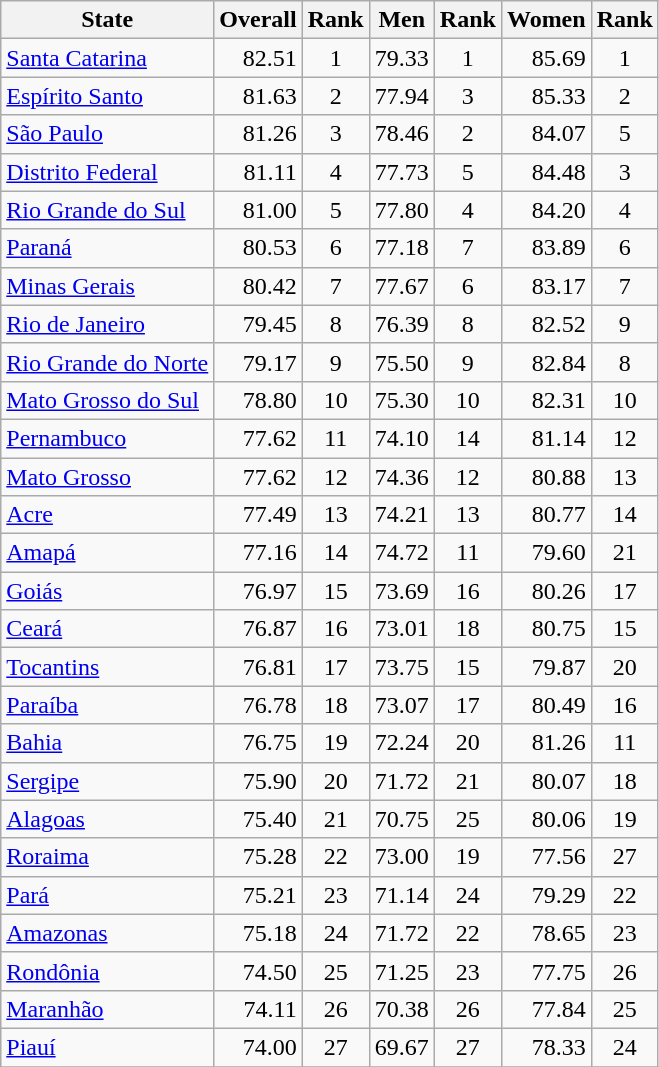<table class="wikitable sortable" style="text-align:center">
<tr>
<th>State</th>
<th>Overall</th>
<th>Rank</th>
<th>Men</th>
<th>Rank</th>
<th>Women</th>
<th>Rank</th>
</tr>
<tr>
<td align="left"><a href='#'>Santa Catarina</a></td>
<td align="right">82.51</td>
<td>1</td>
<td align="right">79.33</td>
<td>1</td>
<td align="right">85.69</td>
<td>1</td>
</tr>
<tr>
<td align="left"><a href='#'>Espírito Santo</a></td>
<td align="right">81.63</td>
<td>2</td>
<td align="right">77.94</td>
<td>3</td>
<td align="right">85.33</td>
<td>2</td>
</tr>
<tr>
<td align="left"><a href='#'>São Paulo</a></td>
<td align="right">81.26</td>
<td>3</td>
<td align="right">78.46</td>
<td>2</td>
<td align="right">84.07</td>
<td>5</td>
</tr>
<tr>
<td align="left"><a href='#'>Distrito Federal</a></td>
<td align="right">81.11</td>
<td>4</td>
<td align="right">77.73</td>
<td>5</td>
<td align="right">84.48</td>
<td>3</td>
</tr>
<tr>
<td align="left"><a href='#'>Rio Grande do Sul</a></td>
<td align="right">81.00</td>
<td>5</td>
<td align="right">77.80</td>
<td>4</td>
<td align="right">84.20</td>
<td>4</td>
</tr>
<tr>
<td align="left"><a href='#'>Paraná</a></td>
<td align="right">80.53</td>
<td>6</td>
<td align="right">77.18</td>
<td>7</td>
<td align="right">83.89</td>
<td>6</td>
</tr>
<tr>
<td align="left"><a href='#'>Minas Gerais</a></td>
<td align="right">80.42</td>
<td>7</td>
<td align="right">77.67</td>
<td>6</td>
<td align="right">83.17</td>
<td>7</td>
</tr>
<tr>
<td align="left"><a href='#'>Rio de Janeiro</a></td>
<td align="right">79.45</td>
<td>8</td>
<td align="right">76.39</td>
<td>8</td>
<td align="right">82.52</td>
<td>9</td>
</tr>
<tr>
<td align="left"><a href='#'>Rio Grande do Norte</a></td>
<td align="right">79.17</td>
<td>9</td>
<td align="right">75.50</td>
<td>9</td>
<td align="right">82.84</td>
<td>8</td>
</tr>
<tr>
<td align="left"><a href='#'>Mato Grosso do Sul</a></td>
<td align="right">78.80</td>
<td>10</td>
<td align="right">75.30</td>
<td>10</td>
<td align="right">82.31</td>
<td>10</td>
</tr>
<tr>
<td align="left"><a href='#'>Pernambuco</a></td>
<td align="right">77.62</td>
<td>11</td>
<td align="right">74.10</td>
<td>14</td>
<td align="right">81.14</td>
<td>12</td>
</tr>
<tr>
<td align="left"><a href='#'>Mato Grosso</a></td>
<td align="right">77.62</td>
<td>12</td>
<td align="right">74.36</td>
<td>12</td>
<td align="right">80.88</td>
<td>13</td>
</tr>
<tr>
<td align="left"><a href='#'>Acre</a></td>
<td align="right">77.49</td>
<td>13</td>
<td align="right">74.21</td>
<td>13</td>
<td align="right">80.77</td>
<td>14</td>
</tr>
<tr>
<td align="left"><a href='#'>Amapá</a></td>
<td align="right">77.16</td>
<td>14</td>
<td align="right">74.72</td>
<td>11</td>
<td align="right">79.60</td>
<td>21</td>
</tr>
<tr>
<td align="left"><a href='#'>Goiás</a></td>
<td align="right">76.97</td>
<td>15</td>
<td align="right">73.69</td>
<td>16</td>
<td align="right">80.26</td>
<td>17</td>
</tr>
<tr>
<td align="left"><a href='#'>Ceará</a></td>
<td align="right">76.87</td>
<td>16</td>
<td align="right">73.01</td>
<td>18</td>
<td align="right">80.75</td>
<td>15</td>
</tr>
<tr>
<td align="left"><a href='#'>Tocantins</a></td>
<td align="right">76.81</td>
<td>17</td>
<td align="right">73.75</td>
<td>15</td>
<td align="right">79.87</td>
<td>20</td>
</tr>
<tr>
<td align="left"><a href='#'>Paraíba</a></td>
<td align="right">76.78</td>
<td>18</td>
<td align="right">73.07</td>
<td>17</td>
<td align="right">80.49</td>
<td>16</td>
</tr>
<tr>
<td align="left"><a href='#'>Bahia</a></td>
<td align="right">76.75</td>
<td>19</td>
<td align="right">72.24</td>
<td>20</td>
<td align="right">81.26</td>
<td>11</td>
</tr>
<tr>
<td align="left"><a href='#'>Sergipe</a></td>
<td align="right">75.90</td>
<td>20</td>
<td align="right">71.72</td>
<td>21</td>
<td align="right">80.07</td>
<td>18</td>
</tr>
<tr>
<td align="left"><a href='#'>Alagoas</a></td>
<td align="right">75.40</td>
<td>21</td>
<td align="right">70.75</td>
<td>25</td>
<td align="right">80.06</td>
<td>19</td>
</tr>
<tr>
<td align="left"><a href='#'>Roraima</a></td>
<td align="right">75.28</td>
<td>22</td>
<td align="right">73.00</td>
<td>19</td>
<td align="right">77.56</td>
<td>27</td>
</tr>
<tr>
<td align="left"><a href='#'>Pará</a></td>
<td align="right">75.21</td>
<td>23</td>
<td align="right">71.14</td>
<td>24</td>
<td align="right">79.29</td>
<td>22</td>
</tr>
<tr>
<td align="left"><a href='#'>Amazonas</a></td>
<td align="right">75.18</td>
<td>24</td>
<td align="right">71.72</td>
<td>22</td>
<td align="right">78.65</td>
<td>23</td>
</tr>
<tr>
<td align="left"><a href='#'>Rondônia</a></td>
<td align="right">74.50</td>
<td>25</td>
<td align="right">71.25</td>
<td>23</td>
<td align="right">77.75</td>
<td>26</td>
</tr>
<tr>
<td align="left"><a href='#'>Maranhão</a></td>
<td align="right">74.11</td>
<td>26</td>
<td align="right">70.38</td>
<td>26</td>
<td align="right">77.84</td>
<td>25</td>
</tr>
<tr>
<td align="left"><a href='#'>Piauí</a></td>
<td align="right">74.00</td>
<td>27</td>
<td align="right">69.67</td>
<td>27</td>
<td align="right">78.33</td>
<td>24</td>
</tr>
<tr>
</tr>
</table>
